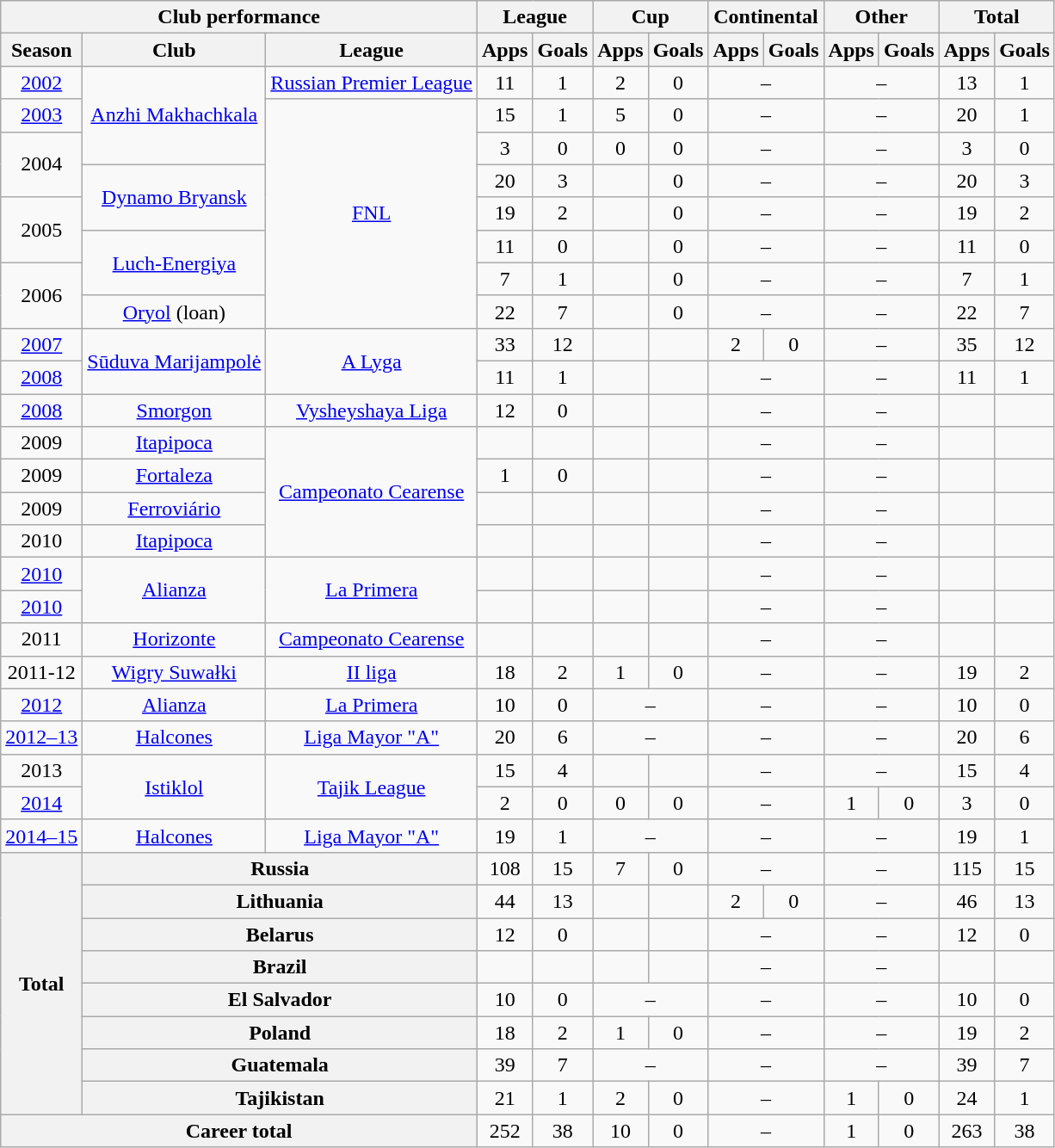<table class="wikitable" style="text-align:center;">
<tr>
<th colspan=3>Club performance</th>
<th colspan=2>League</th>
<th colspan=2>Cup</th>
<th colspan=2>Continental</th>
<th colspan=2>Other</th>
<th colspan=2>Total</th>
</tr>
<tr>
<th>Season</th>
<th>Club</th>
<th>League</th>
<th>Apps</th>
<th>Goals</th>
<th>Apps</th>
<th>Goals</th>
<th>Apps</th>
<th>Goals</th>
<th>Apps</th>
<th>Goals</th>
<th>Apps</th>
<th>Goals</th>
</tr>
<tr>
<td><a href='#'>2002</a></td>
<td rowspan="3"><a href='#'>Anzhi Makhachkala</a></td>
<td><a href='#'>Russian Premier League</a></td>
<td>11</td>
<td>1</td>
<td>2</td>
<td>0</td>
<td colspan="2">–</td>
<td colspan="2">–</td>
<td>13</td>
<td>1</td>
</tr>
<tr>
<td><a href='#'>2003</a></td>
<td rowspan="7"><a href='#'>FNL</a></td>
<td>15</td>
<td>1</td>
<td>5</td>
<td>0</td>
<td colspan="2">–</td>
<td colspan="2">–</td>
<td>20</td>
<td>1</td>
</tr>
<tr>
<td rowspan="2">2004</td>
<td>3</td>
<td>0</td>
<td>0</td>
<td>0</td>
<td colspan="2">–</td>
<td colspan="2">–</td>
<td>3</td>
<td>0</td>
</tr>
<tr>
<td rowspan="2"><a href='#'>Dynamo Bryansk</a></td>
<td>20</td>
<td>3</td>
<td></td>
<td>0</td>
<td colspan="2">–</td>
<td colspan="2">–</td>
<td>20</td>
<td>3</td>
</tr>
<tr>
<td rowspan="2">2005</td>
<td>19</td>
<td>2</td>
<td></td>
<td>0</td>
<td colspan="2">–</td>
<td colspan="2">–</td>
<td>19</td>
<td>2</td>
</tr>
<tr>
<td rowspan="2"><a href='#'>Luch-Energiya</a></td>
<td>11</td>
<td>0</td>
<td></td>
<td>0</td>
<td colspan="2">–</td>
<td colspan="2">–</td>
<td>11</td>
<td>0</td>
</tr>
<tr>
<td rowspan="2">2006</td>
<td>7</td>
<td>1</td>
<td></td>
<td>0</td>
<td colspan="2">–</td>
<td colspan="2">–</td>
<td>7</td>
<td>1</td>
</tr>
<tr>
<td><a href='#'>Oryol</a> (loan)</td>
<td>22</td>
<td>7</td>
<td></td>
<td>0</td>
<td colspan="2">–</td>
<td colspan="2">–</td>
<td>22</td>
<td>7</td>
</tr>
<tr>
<td><a href='#'>2007</a></td>
<td rowspan="2"><a href='#'>Sūduva Marijampolė</a></td>
<td rowspan="2"><a href='#'>A Lyga</a></td>
<td>33</td>
<td>12</td>
<td></td>
<td></td>
<td>2</td>
<td>0</td>
<td colspan="2">–</td>
<td>35</td>
<td>12</td>
</tr>
<tr>
<td><a href='#'>2008</a></td>
<td>11</td>
<td>1</td>
<td></td>
<td></td>
<td colspan="2">–</td>
<td colspan="2">–</td>
<td>11</td>
<td>1</td>
</tr>
<tr>
<td><a href='#'>2008</a></td>
<td><a href='#'>Smorgon</a></td>
<td><a href='#'>Vysheyshaya Liga</a></td>
<td>12</td>
<td>0</td>
<td></td>
<td></td>
<td colspan="2">–</td>
<td colspan="2">–</td>
<td></td>
<td></td>
</tr>
<tr>
<td>2009</td>
<td><a href='#'>Itapipoca</a></td>
<td rowspan="4"><a href='#'>Campeonato Cearense</a></td>
<td></td>
<td></td>
<td></td>
<td></td>
<td colspan="2">–</td>
<td colspan="2">–</td>
<td></td>
<td></td>
</tr>
<tr>
<td>2009</td>
<td><a href='#'>Fortaleza</a></td>
<td>1</td>
<td>0</td>
<td></td>
<td></td>
<td colspan="2">–</td>
<td colspan="2">–</td>
<td></td>
<td></td>
</tr>
<tr>
<td>2009</td>
<td><a href='#'>Ferroviário</a></td>
<td></td>
<td></td>
<td></td>
<td></td>
<td colspan="2">–</td>
<td colspan="2">–</td>
<td></td>
<td></td>
</tr>
<tr>
<td>2010</td>
<td><a href='#'>Itapipoca</a></td>
<td></td>
<td></td>
<td></td>
<td></td>
<td colspan="2">–</td>
<td colspan="2">–</td>
<td></td>
<td></td>
</tr>
<tr>
<td><a href='#'>2010</a></td>
<td rowspan="2"><a href='#'>Alianza</a></td>
<td rowspan="2"><a href='#'>La Primera</a></td>
<td></td>
<td></td>
<td></td>
<td></td>
<td colspan="2">–</td>
<td colspan="2">–</td>
<td></td>
<td></td>
</tr>
<tr>
<td><a href='#'>2010</a></td>
<td></td>
<td></td>
<td></td>
<td></td>
<td colspan="2">–</td>
<td colspan="2">–</td>
<td></td>
<td></td>
</tr>
<tr>
<td>2011</td>
<td><a href='#'>Horizonte</a></td>
<td><a href='#'>Campeonato Cearense</a></td>
<td></td>
<td></td>
<td></td>
<td></td>
<td colspan="2">–</td>
<td colspan="2">–</td>
<td></td>
<td></td>
</tr>
<tr>
<td>2011-12</td>
<td><a href='#'>Wigry Suwałki</a></td>
<td><a href='#'>II liga</a></td>
<td>18</td>
<td>2</td>
<td>1</td>
<td>0</td>
<td colspan="2">–</td>
<td colspan="2">–</td>
<td>19</td>
<td>2</td>
</tr>
<tr>
<td><a href='#'>2012</a></td>
<td><a href='#'>Alianza</a></td>
<td><a href='#'>La Primera</a></td>
<td>10</td>
<td>0</td>
<td colspan="2">–</td>
<td colspan="2">–</td>
<td colspan="2">–</td>
<td>10</td>
<td>0</td>
</tr>
<tr>
<td><a href='#'>2012–13</a></td>
<td><a href='#'>Halcones</a></td>
<td><a href='#'>Liga Mayor "A"</a></td>
<td>20</td>
<td>6</td>
<td colspan="2">–</td>
<td colspan="2">–</td>
<td colspan="2">–</td>
<td>20</td>
<td>6</td>
</tr>
<tr>
<td>2013</td>
<td rowspan="2"><a href='#'>Istiklol</a></td>
<td rowspan="2"><a href='#'>Tajik League</a></td>
<td>15</td>
<td>4</td>
<td></td>
<td></td>
<td colspan="2">–</td>
<td colspan="2">–</td>
<td>15</td>
<td>4</td>
</tr>
<tr>
<td><a href='#'>2014</a></td>
<td>2</td>
<td>0</td>
<td>0</td>
<td>0</td>
<td colspan="2">–</td>
<td>1</td>
<td>0</td>
<td>3</td>
<td>0</td>
</tr>
<tr>
<td><a href='#'>2014–15</a></td>
<td><a href='#'>Halcones</a></td>
<td><a href='#'>Liga Mayor "A"</a></td>
<td>19</td>
<td>1</td>
<td colspan="2">–</td>
<td colspan="2">–</td>
<td colspan="2">–</td>
<td>19</td>
<td>1</td>
</tr>
<tr>
<th rowspan=8>Total</th>
<th colspan=2>Russia</th>
<td>108</td>
<td>15</td>
<td>7</td>
<td>0</td>
<td colspan="2">–</td>
<td colspan="2">–</td>
<td>115</td>
<td>15</td>
</tr>
<tr>
<th colspan=2>Lithuania</th>
<td>44</td>
<td>13</td>
<td></td>
<td></td>
<td>2</td>
<td>0</td>
<td colspan="2">–</td>
<td>46</td>
<td>13</td>
</tr>
<tr>
<th colspan=2>Belarus</th>
<td>12</td>
<td>0</td>
<td></td>
<td></td>
<td colspan="2">–</td>
<td colspan="2">–</td>
<td>12</td>
<td>0</td>
</tr>
<tr>
<th colspan=2>Brazil</th>
<td></td>
<td></td>
<td></td>
<td></td>
<td colspan="2">–</td>
<td colspan="2">–</td>
<td></td>
<td></td>
</tr>
<tr>
<th colspan=2>El Salvador</th>
<td>10</td>
<td>0</td>
<td colspan="2">–</td>
<td colspan="2">–</td>
<td colspan="2">–</td>
<td>10</td>
<td>0</td>
</tr>
<tr>
<th colspan=2>Poland</th>
<td>18</td>
<td>2</td>
<td>1</td>
<td>0</td>
<td colspan="2">–</td>
<td colspan="2">–</td>
<td>19</td>
<td>2</td>
</tr>
<tr>
<th colspan=2>Guatemala</th>
<td>39</td>
<td>7</td>
<td colspan="2">–</td>
<td colspan="2">–</td>
<td colspan="2">–</td>
<td>39</td>
<td>7</td>
</tr>
<tr>
<th colspan=2>Tajikistan</th>
<td>21</td>
<td>1</td>
<td>2</td>
<td>0</td>
<td colspan="2">–</td>
<td>1</td>
<td>0</td>
<td>24</td>
<td>1</td>
</tr>
<tr>
<th colspan=3>Career total</th>
<td>252</td>
<td>38</td>
<td>10</td>
<td>0</td>
<td colspan="2">–</td>
<td>1</td>
<td>0</td>
<td>263</td>
<td>38</td>
</tr>
</table>
